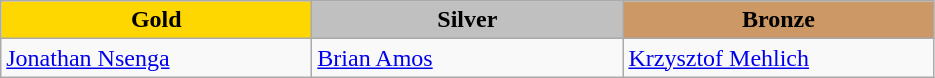<table class="wikitable" style="text-align:left">
<tr align="center">
<td width=200 bgcolor=gold><strong>Gold</strong></td>
<td width=200 bgcolor=silver><strong>Silver</strong></td>
<td width=200 bgcolor=CC9966><strong>Bronze</strong></td>
</tr>
<tr>
<td><a href='#'>Jonathan Nsenga</a><br><em></em></td>
<td><a href='#'>Brian Amos</a><br><em></em></td>
<td><a href='#'>Krzysztof Mehlich</a><br><em></em></td>
</tr>
</table>
